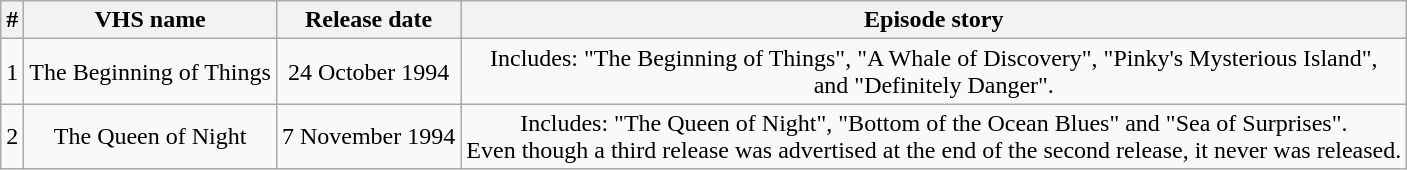<table class="wikitable" style="text-align:center">
<tr>
<th>#</th>
<th>VHS name</th>
<th>Release date</th>
<th>Episode story</th>
</tr>
<tr>
<td>1</td>
<td>The Beginning of Things</td>
<td>24 October 1994</td>
<td>Includes: "The Beginning of Things", "A Whale of Discovery", "Pinky's Mysterious Island",<br>and "Definitely Danger".</td>
</tr>
<tr>
<td>2</td>
<td>The Queen of Night</td>
<td>7 November 1994</td>
<td>Includes: "The Queen of Night", "Bottom of the Ocean Blues" and "Sea of Surprises".<br>Even though a third release was advertised at the end of the second release, it never was released.</td>
</tr>
</table>
